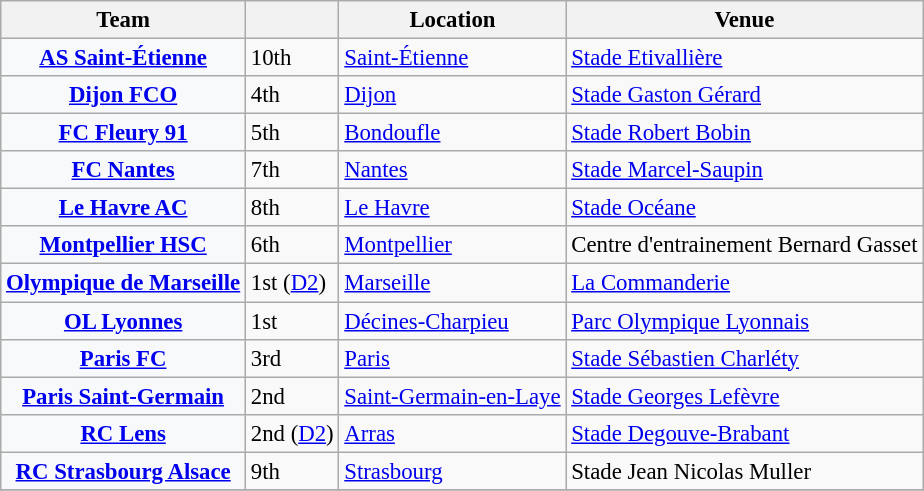<table class="wikitable sortable plainrowheaders" style="font-size:95%">
<tr>
<th scope="col">Team</th>
<th scope="col"></th>
<th scope="col" class="unsortable">Location</th>
<th scope="col" class="unsortable">Venue</th>
</tr>
<tr>
<th scope="row" style="background:#f8f9fa"><strong><a href='#'>AS Saint-Étienne</a></strong></th>
<td>10th</td>
<td><a href='#'>Saint-Étienne</a></td>
<td><a href='#'>Stade Etivallière</a></td>
</tr>
<tr>
<th scope="row" style="background:#f8f9fa"><strong><a href='#'>Dijon FCO</a></strong></th>
<td>4th</td>
<td><a href='#'>Dijon</a></td>
<td><a href='#'>Stade Gaston Gérard</a></td>
</tr>
<tr>
<th scope="row" style="background:#f8f9fa"><strong><a href='#'>FC Fleury 91</a></strong></th>
<td>5th</td>
<td><a href='#'>Bondoufle</a></td>
<td><a href='#'>Stade Robert Bobin</a></td>
</tr>
<tr>
<th scope="row" style="background:#f8f9fa"><strong><a href='#'>FC Nantes</a></strong></th>
<td>7th</td>
<td><a href='#'>Nantes</a></td>
<td><a href='#'>Stade Marcel-Saupin</a></td>
</tr>
<tr>
<th scope="row" style="background:#f8f9fa"><strong><a href='#'>Le Havre AC</a></strong></th>
<td>8th</td>
<td><a href='#'>Le Havre</a></td>
<td><a href='#'>Stade Océane</a></td>
</tr>
<tr>
<th scope="row" style="background:#f8f9fa"><strong><a href='#'>Montpellier HSC</a></strong></th>
<td>6th</td>
<td><a href='#'>Montpellier</a></td>
<td>Centre d'entrainement Bernard Gasset</td>
</tr>
<tr>
<th scope="row" style="background:#f8f9fa"><strong><a href='#'>Olympique de Marseille</a></strong></th>
<td>1st (<a href='#'>D2</a>)</td>
<td><a href='#'>Marseille</a></td>
<td><a href='#'>La Commanderie</a></td>
</tr>
<tr>
<th scope="row" style="background:#f8f9fa"><strong><a href='#'>OL Lyonnes</a></strong></th>
<td>1st</td>
<td><a href='#'>Décines-Charpieu</a></td>
<td><a href='#'>Parc Olympique Lyonnais</a></td>
</tr>
<tr>
<th scope="row" style="background:#f8f9fa"><strong><a href='#'>Paris FC</a></strong></th>
<td>3rd</td>
<td><a href='#'>Paris</a></td>
<td><a href='#'>Stade Sébastien Charléty</a></td>
</tr>
<tr>
<th scope="row" style="background:#f8f9fa"><strong><a href='#'>Paris Saint-Germain</a></strong></th>
<td>2nd</td>
<td><a href='#'>Saint-Germain-en-Laye</a></td>
<td><a href='#'>Stade Georges Lefèvre</a></td>
</tr>
<tr>
<th scope="row" style="background:#f8f9fa"><strong><a href='#'>RC Lens</a></strong></th>
<td>2nd (<a href='#'>D2</a>)</td>
<td><a href='#'>Arras</a></td>
<td><a href='#'>Stade Degouve-Brabant</a></td>
</tr>
<tr>
<th scope="row" style="background:#f8f9fa"><strong><a href='#'>RC Strasbourg Alsace</a></strong></th>
<td>9th</td>
<td><a href='#'>Strasbourg</a></td>
<td>Stade Jean Nicolas Muller</td>
</tr>
<tr>
</tr>
</table>
